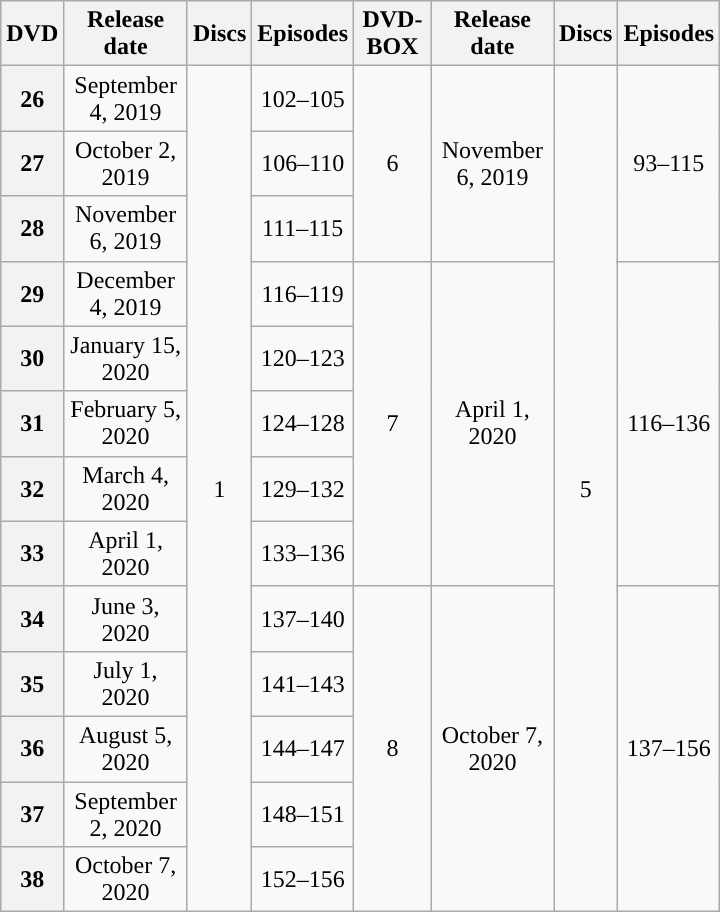<table class="wikitable" style="text-align: center; width: 38%;">
<tr>
<th scope="col" 175px;>DVD</th>
<th scope="col" 125px;>Release date</th>
<th scope="col">Discs</th>
<th scope="col">Episodes</th>
<th scope="col">DVD-BOX</th>
<th scope="col">Release date</th>
<th scope="col">Discs</th>
<th scope="col">Episodes</th>
</tr>
<tr>
<th scope="row">26</th>
<td>September 4, 2019</td>
<td rowspan="15">1</td>
<td>102–105</td>
<td rowspan="3">6</td>
<td rowspan="3">November 6, 2019</td>
<td rowspan="15">5</td>
<td rowspan="3">93–115</td>
</tr>
<tr>
<th scope="row">27</th>
<td>October 2, 2019</td>
<td>106–110</td>
</tr>
<tr>
<th scope="row">28</th>
<td>November 6, 2019</td>
<td>111–115</td>
</tr>
<tr>
<th scope="row">29</th>
<td>December 4, 2019</td>
<td>116–119</td>
<td rowspan="5">7</td>
<td rowspan="5">April 1, 2020</td>
<td rowspan="5">116–136</td>
</tr>
<tr>
<th scope="row">30</th>
<td>January 15, 2020</td>
<td>120–123</td>
</tr>
<tr>
<th scope="row">31</th>
<td>February 5, 2020</td>
<td>124–128</td>
</tr>
<tr>
<th scope="row">32</th>
<td>March 4, 2020</td>
<td>129–132</td>
</tr>
<tr>
<th scope="row">33</th>
<td>April 1, 2020</td>
<td>133–136</td>
</tr>
<tr>
<th scope="row">34</th>
<td>June 3, 2020</td>
<td>137–140</td>
<td rowspan="5">8</td>
<td rowspan="5">October 7, 2020</td>
<td rowspan="5">137–156</td>
</tr>
<tr>
<th scope="row">35</th>
<td>July 1, 2020</td>
<td>141–143</td>
</tr>
<tr>
<th scope="row">36</th>
<td>August 5, 2020</td>
<td>144–147</td>
</tr>
<tr>
<th scope="row">37</th>
<td>September 2, 2020</td>
<td>148–151</td>
</tr>
<tr>
<th scope="row">38</th>
<td>October 7, 2020</td>
<td>152–156</td>
</tr>
</table>
